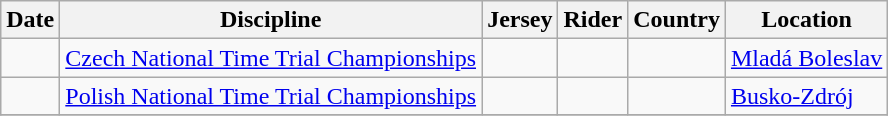<table class="wikitable">
<tr>
<th>Date</th>
<th>Discipline</th>
<th>Jersey</th>
<th>Rider</th>
<th>Country</th>
<th>Location</th>
</tr>
<tr>
<td></td>
<td><a href='#'>Czech National Time Trial Championships</a></td>
<td></td>
<td></td>
<td></td>
<td><a href='#'>Mladá Boleslav</a></td>
</tr>
<tr>
<td></td>
<td><a href='#'>Polish National Time Trial Championships</a></td>
<td></td>
<td></td>
<td></td>
<td><a href='#'>Busko-Zdrój</a></td>
</tr>
<tr>
</tr>
</table>
